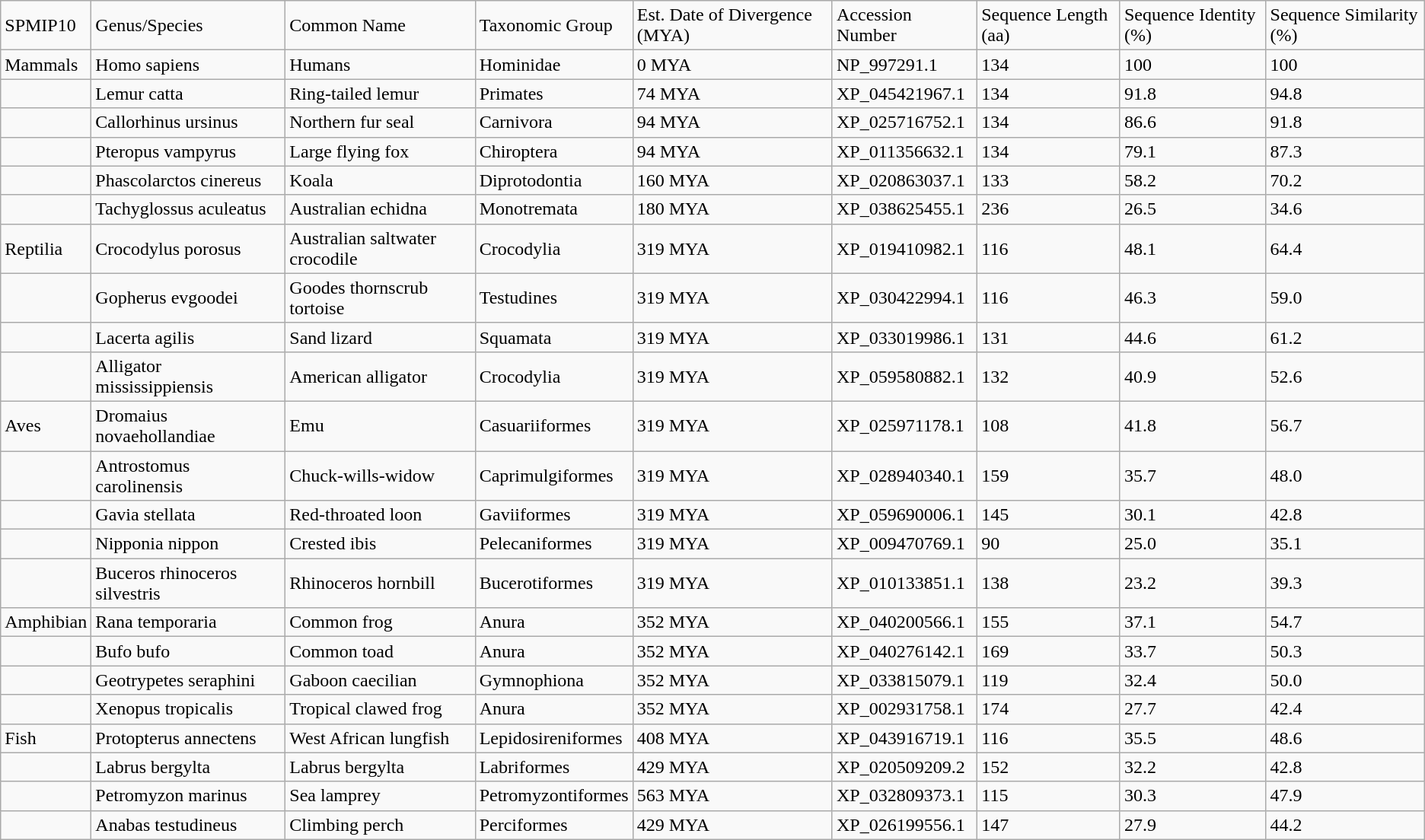<table class="wikitable sortable mw-collapsible mw-collapsed">
<tr>
<td>SPMIP10</td>
<td>Genus/Species</td>
<td>Common Name</td>
<td>Taxonomic Group</td>
<td>Est. Date of Divergence (MYA)</td>
<td>Accession Number</td>
<td>Sequence Length (aa)</td>
<td>Sequence Identity (%)</td>
<td>Sequence Similarity (%)</td>
</tr>
<tr>
<td>Mammals</td>
<td>Homo sapiens</td>
<td>Humans</td>
<td>Hominidae</td>
<td>0 MYA</td>
<td>NP_997291.1</td>
<td>134</td>
<td>100</td>
<td>100</td>
</tr>
<tr>
<td></td>
<td>Lemur catta</td>
<td>Ring-tailed lemur</td>
<td>Primates</td>
<td>74 MYA</td>
<td>XP_045421967.1</td>
<td>134</td>
<td>91.8</td>
<td>94.8</td>
</tr>
<tr>
<td></td>
<td>Callorhinus ursinus</td>
<td>Northern fur seal</td>
<td>Carnivora</td>
<td>94 MYA</td>
<td>XP_025716752.1</td>
<td>134</td>
<td>86.6</td>
<td>91.8</td>
</tr>
<tr>
<td></td>
<td>Pteropus vampyrus</td>
<td>Large flying fox</td>
<td>Chiroptera</td>
<td>94 MYA</td>
<td>XP_011356632.1</td>
<td>134</td>
<td>79.1</td>
<td>87.3</td>
</tr>
<tr>
<td></td>
<td>Phascolarctos cinereus</td>
<td>Koala</td>
<td>Diprotodontia</td>
<td>160 MYA</td>
<td>XP_020863037.1</td>
<td>133</td>
<td>58.2</td>
<td>70.2</td>
</tr>
<tr>
<td></td>
<td>Tachyglossus aculeatus</td>
<td>Australian echidna</td>
<td>Monotremata</td>
<td>180 MYA</td>
<td>XP_038625455.1</td>
<td>236</td>
<td>26.5</td>
<td>34.6</td>
</tr>
<tr>
<td>Reptilia</td>
<td>Crocodylus porosus</td>
<td>Australian saltwater crocodile</td>
<td>Crocodylia</td>
<td>319 MYA</td>
<td>XP_019410982.1</td>
<td>116</td>
<td>48.1</td>
<td>64.4</td>
</tr>
<tr>
<td></td>
<td>Gopherus evgoodei</td>
<td>Goodes thornscrub tortoise</td>
<td>Testudines</td>
<td>319 MYA</td>
<td>XP_030422994.1</td>
<td>116</td>
<td>46.3</td>
<td>59.0</td>
</tr>
<tr>
<td></td>
<td>Lacerta agilis</td>
<td>Sand lizard</td>
<td>Squamata</td>
<td>319 MYA</td>
<td>XP_033019986.1</td>
<td>131</td>
<td>44.6</td>
<td>61.2</td>
</tr>
<tr>
<td></td>
<td>Alligator mississippiensis</td>
<td>American alligator</td>
<td>Crocodylia</td>
<td>319 MYA</td>
<td>XP_059580882.1</td>
<td>132</td>
<td>40.9</td>
<td>52.6</td>
</tr>
<tr>
<td>Aves</td>
<td>Dromaius novaehollandiae</td>
<td>Emu</td>
<td>Casuariiformes</td>
<td>319 MYA</td>
<td>XP_025971178.1</td>
<td>108</td>
<td>41.8</td>
<td>56.7</td>
</tr>
<tr>
<td></td>
<td>Antrostomus carolinensis</td>
<td>Chuck-wills-widow</td>
<td>Caprimulgiformes</td>
<td>319 MYA</td>
<td>XP_028940340.1</td>
<td>159</td>
<td>35.7</td>
<td>48.0</td>
</tr>
<tr>
<td></td>
<td>Gavia stellata</td>
<td>Red-throated loon</td>
<td>Gaviiformes</td>
<td>319 MYA</td>
<td>XP_059690006.1</td>
<td>145</td>
<td>30.1</td>
<td>42.8</td>
</tr>
<tr>
<td></td>
<td>Nipponia nippon</td>
<td>Crested ibis</td>
<td>Pelecaniformes</td>
<td>319 MYA</td>
<td>XP_009470769.1</td>
<td>90</td>
<td>25.0</td>
<td>35.1</td>
</tr>
<tr>
<td></td>
<td>Buceros rhinoceros silvestris</td>
<td>Rhinoceros hornbill</td>
<td>Bucerotiformes</td>
<td>319 MYA</td>
<td>XP_010133851.1</td>
<td>138</td>
<td>23.2</td>
<td>39.3</td>
</tr>
<tr>
<td>Amphibian</td>
<td>Rana temporaria</td>
<td>Common frog</td>
<td>Anura</td>
<td>352 MYA</td>
<td>XP_040200566.1</td>
<td>155</td>
<td>37.1</td>
<td>54.7</td>
</tr>
<tr>
<td></td>
<td>Bufo bufo</td>
<td>Common toad</td>
<td>Anura</td>
<td>352 MYA</td>
<td>XP_040276142.1</td>
<td>169</td>
<td>33.7</td>
<td>50.3</td>
</tr>
<tr>
<td></td>
<td>Geotrypetes seraphini</td>
<td>Gaboon caecilian</td>
<td>Gymnophiona</td>
<td>352 MYA</td>
<td>XP_033815079.1</td>
<td>119</td>
<td>32.4</td>
<td>50.0</td>
</tr>
<tr>
<td></td>
<td>Xenopus tropicalis</td>
<td>Tropical clawed frog</td>
<td>Anura</td>
<td>352 MYA</td>
<td>XP_002931758.1</td>
<td>174</td>
<td>27.7</td>
<td>42.4</td>
</tr>
<tr>
<td>Fish</td>
<td>Protopterus annectens</td>
<td>West African lungfish</td>
<td>Lepidosireniformes</td>
<td>408 MYA</td>
<td>XP_043916719.1</td>
<td>116</td>
<td>35.5</td>
<td>48.6</td>
</tr>
<tr>
<td></td>
<td>Labrus bergylta</td>
<td>Labrus bergylta</td>
<td>Labriformes</td>
<td>429 MYA</td>
<td>XP_020509209.2</td>
<td>152</td>
<td>32.2</td>
<td>42.8</td>
</tr>
<tr>
<td></td>
<td>Petromyzon marinus</td>
<td>Sea lamprey</td>
<td>Petromyzontiformes</td>
<td>563 MYA</td>
<td>XP_032809373.1</td>
<td>115</td>
<td>30.3</td>
<td>47.9</td>
</tr>
<tr>
<td></td>
<td>Anabas testudineus</td>
<td>Climbing perch</td>
<td>Perciformes</td>
<td>429 MYA</td>
<td>XP_026199556.1</td>
<td>147</td>
<td>27.9</td>
<td>44.2</td>
</tr>
</table>
